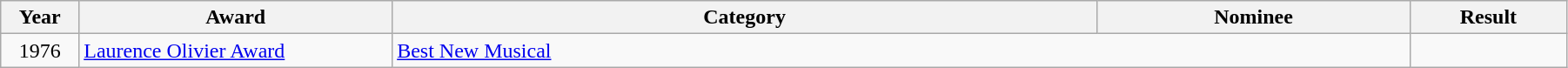<table class="wikitable" width="95%">
<tr>
<th width="5%">Year</th>
<th width="20%">Award</th>
<th width="45%">Category</th>
<th width="20%">Nominee</th>
<th width="10%">Result</th>
</tr>
<tr>
<td align="center">1976</td>
<td><a href='#'>Laurence Olivier Award</a></td>
<td colspan="2"><a href='#'>Best New Musical</a></td>
<td></td>
</tr>
</table>
